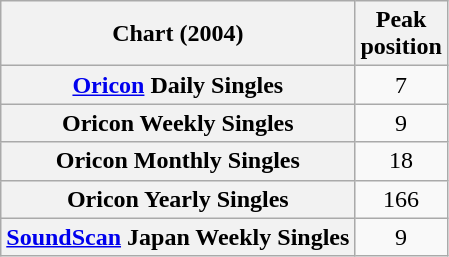<table class="wikitable sortable plainrowheaders">
<tr>
<th scope="col">Chart (2004)</th>
<th scope="col">Peak<br>position</th>
</tr>
<tr>
<th scope="row"><a href='#'>Oricon</a> Daily Singles</th>
<td align="center">7</td>
</tr>
<tr>
<th scope="row">Oricon Weekly Singles</th>
<td align="center">9</td>
</tr>
<tr>
<th scope="row">Oricon Monthly Singles</th>
<td align="center">18</td>
</tr>
<tr>
<th scope="row">Oricon Yearly Singles</th>
<td align="center">166</td>
</tr>
<tr>
<th scope="row"><a href='#'>SoundScan</a> Japan Weekly Singles</th>
<td align="center">9</td>
</tr>
</table>
